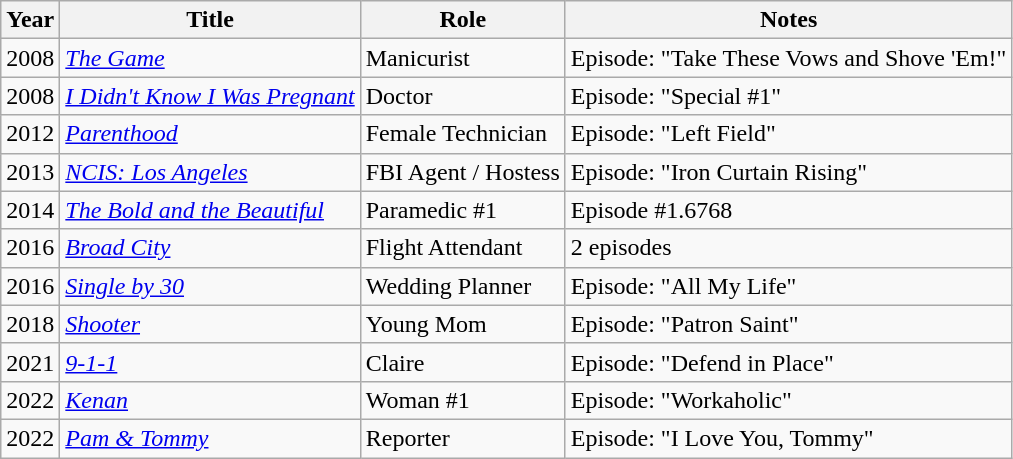<table class="wikitable sortable">
<tr>
<th>Year</th>
<th>Title</th>
<th>Role</th>
<th>Notes</th>
</tr>
<tr>
<td>2008</td>
<td><a href='#'><em>The Game</em></a></td>
<td>Manicurist</td>
<td>Episode: "Take These Vows and Shove 'Em!"</td>
</tr>
<tr>
<td>2008</td>
<td><em><a href='#'>I Didn't Know I Was Pregnant</a></em></td>
<td>Doctor</td>
<td>Episode: "Special #1"</td>
</tr>
<tr>
<td>2012</td>
<td><a href='#'><em>Parenthood</em></a></td>
<td>Female Technician</td>
<td>Episode: "Left Field"</td>
</tr>
<tr>
<td>2013</td>
<td><em><a href='#'>NCIS: Los Angeles</a></em></td>
<td>FBI Agent / Hostess</td>
<td>Episode: "Iron Curtain Rising"</td>
</tr>
<tr>
<td>2014</td>
<td><em><a href='#'>The Bold and the Beautiful</a></em></td>
<td>Paramedic #1</td>
<td>Episode #1.6768</td>
</tr>
<tr>
<td>2016</td>
<td><em><a href='#'>Broad City</a></em></td>
<td>Flight Attendant</td>
<td>2 episodes</td>
</tr>
<tr>
<td>2016</td>
<td><em><a href='#'>Single by 30</a></em></td>
<td>Wedding Planner</td>
<td>Episode: "All My Life"</td>
</tr>
<tr>
<td>2018</td>
<td><a href='#'><em>Shooter</em></a></td>
<td>Young Mom</td>
<td>Episode: "Patron Saint"</td>
</tr>
<tr>
<td>2021</td>
<td><a href='#'><em>9-1-1</em></a></td>
<td>Claire</td>
<td>Episode: "Defend in Place"</td>
</tr>
<tr>
<td>2022</td>
<td><a href='#'><em>Kenan</em></a></td>
<td>Woman #1</td>
<td>Episode: "Workaholic"</td>
</tr>
<tr>
<td>2022</td>
<td><em><a href='#'>Pam & Tommy</a></em></td>
<td>Reporter</td>
<td>Episode: "I Love You, Tommy"</td>
</tr>
</table>
